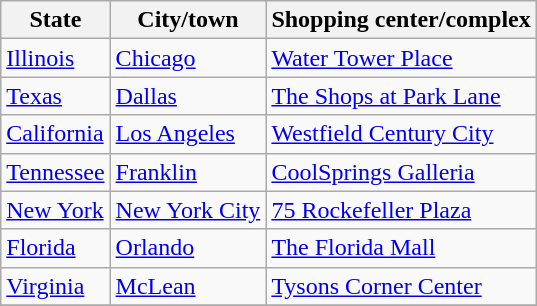<table class="wikitable">
<tr>
<th>State</th>
<th>City/town</th>
<th>Shopping center/complex</th>
</tr>
<tr>
<td><a href='#'>Illinois</a></td>
<td><a href='#'>Chicago</a></td>
<td><a href='#'>Water Tower Place</a></td>
</tr>
<tr>
<td><a href='#'>Texas</a></td>
<td><a href='#'>Dallas</a></td>
<td><a href='#'>The Shops at Park Lane</a></td>
</tr>
<tr>
<td><a href='#'>California</a></td>
<td><a href='#'>Los Angeles</a></td>
<td><a href='#'>Westfield Century City</a></td>
</tr>
<tr>
<td><a href='#'>Tennessee</a></td>
<td><a href='#'>Franklin</a></td>
<td><a href='#'>CoolSprings Galleria</a></td>
</tr>
<tr>
<td><a href='#'>New York</a></td>
<td><a href='#'>New York City</a></td>
<td><a href='#'>75 Rockefeller Plaza</a></td>
</tr>
<tr>
<td><a href='#'>Florida</a></td>
<td><a href='#'>Orlando</a></td>
<td><a href='#'>The Florida Mall</a></td>
</tr>
<tr>
<td><a href='#'>Virginia</a></td>
<td><a href='#'>McLean</a></td>
<td><a href='#'>Tysons Corner Center</a></td>
</tr>
<tr>
</tr>
</table>
